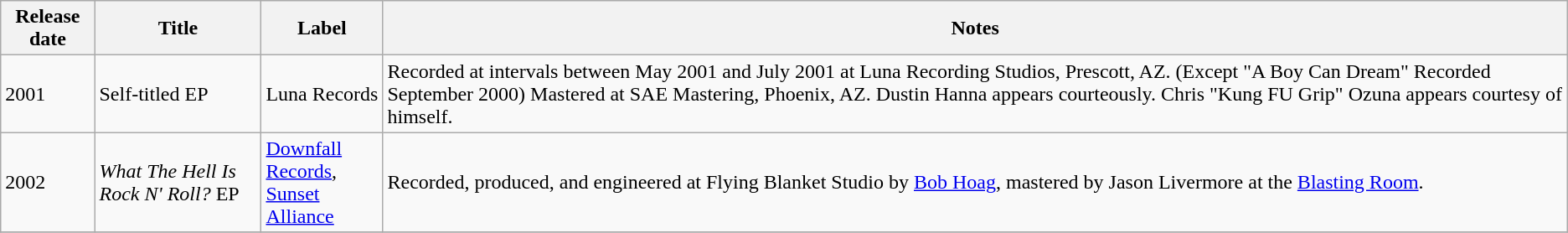<table class="wikitable">
<tr>
<th>Release date</th>
<th>Title</th>
<th>Label</th>
<th>Notes</th>
</tr>
<tr>
<td>2001</td>
<td>Self-titled EP</td>
<td>Luna Records</td>
<td>Recorded at intervals between May 2001 and July 2001 at Luna Recording Studios, Prescott, AZ. (Except "A Boy Can Dream" Recorded September 2000) Mastered at SAE Mastering, Phoenix, AZ. Dustin Hanna appears courteously. Chris "Kung FU Grip" Ozuna appears courtesy of himself.</td>
</tr>
<tr>
<td>2002</td>
<td><em>What The Hell Is Rock N' Roll?</em> EP</td>
<td><a href='#'>Downfall Records</a>, <br> <a href='#'>Sunset Alliance</a></td>
<td>Recorded, produced, and engineered at Flying Blanket Studio by <a href='#'>Bob Hoag</a>, mastered by Jason Livermore at the <a href='#'>Blasting Room</a>.</td>
</tr>
<tr>
</tr>
</table>
